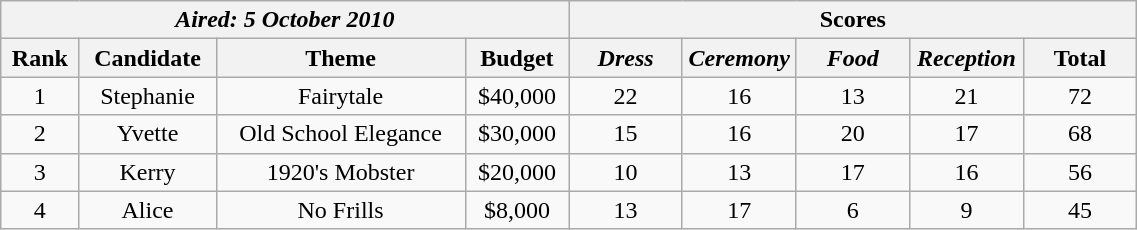<table style="width:60%;" | class="wikitable">
<tr rowspan="2"|style="text-align:center; text-align:center">
<th colspan="4"><em>Aired: 5 October 2010</em></th>
<th colspan="5">Scores</th>
</tr>
<tr>
<th>Rank</th>
<th>Candidate</th>
<th>Theme</th>
<th>Budget</th>
<th style="width:10%;"><em>Dress</em></th>
<th style="width:10%;"><em>Ceremony</em></th>
<th style="width:10%;"><em>Food</em></th>
<th style="width:10%;"><em>Reception</em></th>
<th style="width:10%;">Total</th>
</tr>
<tr style="text-align:center; text-align:center;">
<td>1</td>
<td>Stephanie</td>
<td>Fairytale</td>
<td>$40,000</td>
<td>22</td>
<td>16</td>
<td>13</td>
<td>21</td>
<td>72</td>
</tr>
<tr style="text-align:center; text-align:center;">
<td>2</td>
<td>Yvette</td>
<td>Old School Elegance</td>
<td>$30,000</td>
<td>15</td>
<td>16</td>
<td>20</td>
<td>17</td>
<td>68</td>
</tr>
<tr style="text-align:center; text-align:center;">
<td>3</td>
<td>Kerry</td>
<td>1920's Mobster</td>
<td>$20,000</td>
<td>10</td>
<td>13</td>
<td>17</td>
<td>16</td>
<td>56</td>
</tr>
<tr style="text-align:center; text-align:center;">
<td>4</td>
<td>Alice</td>
<td>No Frills</td>
<td>$8,000</td>
<td>13</td>
<td>17</td>
<td>6</td>
<td>9</td>
<td>45</td>
</tr>
</table>
